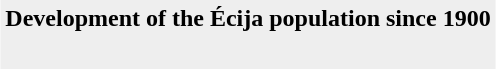<table style="background:#eeeeee; text-align:center" align="center">
<tr>
<th><strong>Development of the Écija population since 1900</strong></th>
</tr>
<tr>
<td><br></td>
</tr>
</table>
